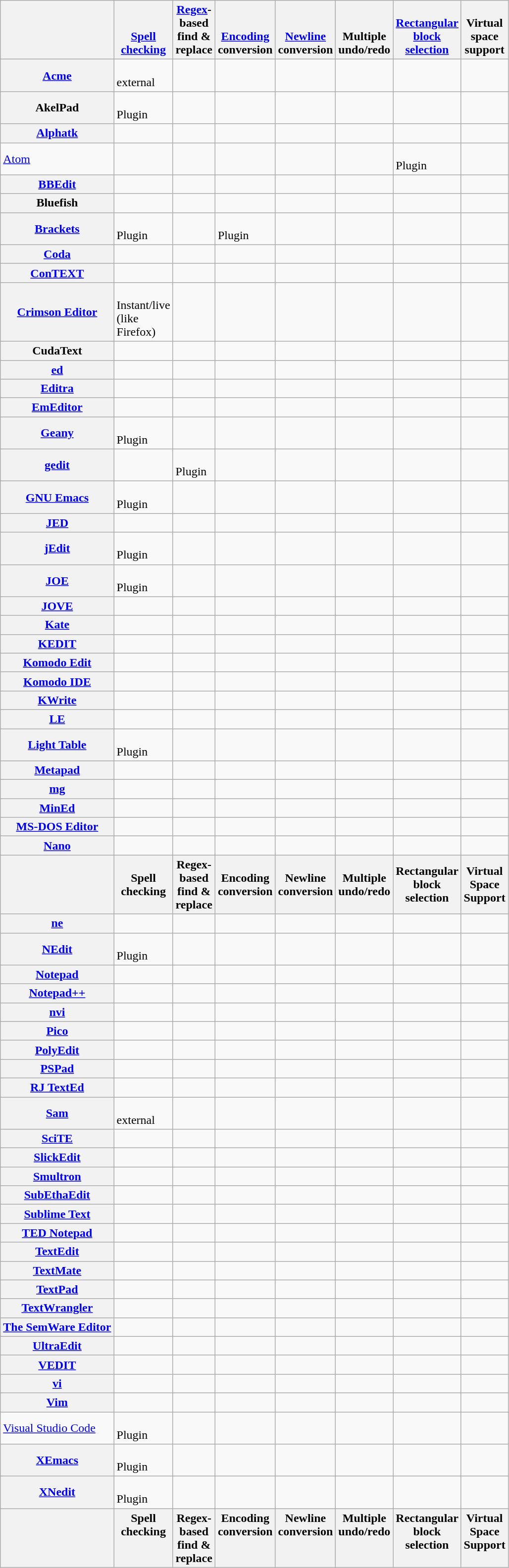<table class="wikitable sticky-header sortable" style="max-width: 30em; table-layout: fixed">
<tr valign=bottom>
<th></th>
<th><a href='#'>Spell checking</a></th>
<th><a href='#'>Regex</a>-based find & replace</th>
<th><a href='#'>Encoding</a> conversion</th>
<th><a href='#'>Newline</a> conversion</th>
<th>Multiple undo/redo</th>
<th><a href='#'>Rectangular block selection</a></th>
<th>Virtual space support</th>
</tr>
<tr>
<th nowrap ><a href='#'>Acme</a></th>
<td><br>external</td>
<td></td>
<td></td>
<td></td>
<td></td>
<td></td>
<td></td>
</tr>
<tr>
<th nowrap >AkelPad</th>
<td><br>Plugin</td>
<td></td>
<td></td>
<td></td>
<td></td>
<td></td>
<td></td>
</tr>
<tr>
<th nowrap ><a href='#'>Alphatk</a></th>
<td></td>
<td></td>
<td></td>
<td></td>
<td></td>
<td></td>
<td></td>
</tr>
<tr>
<td><a href='#'>Atom</a></td>
<td></td>
<td></td>
<td></td>
<td></td>
<td></td>
<td><br>Plugin</td>
<td></td>
</tr>
<tr>
<th nowrap ><a href='#'>BBEdit</a></th>
<td></td>
<td></td>
<td></td>
<td></td>
<td></td>
<td></td>
<td></td>
</tr>
<tr>
<th nowrap >Bluefish</th>
<td></td>
<td></td>
<td></td>
<td></td>
<td></td>
<td></td>
<td></td>
</tr>
<tr>
<th nowrap ><a href='#'>Brackets</a></th>
<td><br>Plugin</td>
<td></td>
<td><br>Plugin</td>
<td></td>
<td></td>
<td></td>
<td></td>
</tr>
<tr>
<th nowrap ><a href='#'>Coda</a></th>
<td></td>
<td></td>
<td></td>
<td></td>
<td></td>
<td></td>
<td></td>
</tr>
<tr>
<th nowrap ><a href='#'>ConTEXT</a></th>
<td></td>
<td><br></td>
<td><br></td>
<td></td>
<td></td>
<td></td>
<td></td>
</tr>
<tr>
<th nowrap ><a href='#'>Crimson Editor</a></th>
<td><br>Instant/live (like Firefox)</td>
<td></td>
<td></td>
<td></td>
<td></td>
<td></td>
<td></td>
</tr>
<tr>
<th nowrap >CudaText</th>
<td></td>
<td></td>
<td></td>
<td></td>
<td></td>
<td></td>
<td></td>
</tr>
<tr>
<th nowrap ><a href='#'>ed</a></th>
<td></td>
<td></td>
<td></td>
<td></td>
<td></td>
<td></td>
<td></td>
</tr>
<tr>
<th nowrap ><a href='#'>Editra</a></th>
<td></td>
<td></td>
<td></td>
<td></td>
<td></td>
<td></td>
<td></td>
</tr>
<tr>
<th nowrap ><a href='#'>EmEditor</a></th>
<td></td>
<td></td>
<td></td>
<td></td>
<td></td>
<td></td>
<td></td>
</tr>
<tr>
<th nowrap ><a href='#'>Geany</a></th>
<td><br>Plugin</td>
<td></td>
<td></td>
<td></td>
<td></td>
<td></td>
<td></td>
</tr>
<tr>
<th nowrap ><a href='#'>gedit</a></th>
<td><br></td>
<td><br>Plugin</td>
<td></td>
<td></td>
<td></td>
<td><br></td>
<td></td>
</tr>
<tr>
<th nowrap ><a href='#'>GNU Emacs</a></th>
<td><br>Plugin</td>
<td></td>
<td></td>
<td></td>
<td></td>
<td></td>
<td></td>
</tr>
<tr>
<th nowrap ><a href='#'>JED</a></th>
<td></td>
<td></td>
<td></td>
<td></td>
<td></td>
<td></td>
<td></td>
</tr>
<tr>
<th nowrap ><a href='#'>jEdit</a></th>
<td><br>Plugin</td>
<td></td>
<td></td>
<td></td>
<td></td>
<td></td>
<td></td>
</tr>
<tr>
<th nowrap ><a href='#'>JOE</a></th>
<td><br>Plugin</td>
<td><br></td>
<td><br></td>
<td></td>
<td></td>
<td></td>
<td></td>
</tr>
<tr>
<th nowrap ><a href='#'>JOVE</a></th>
<td></td>
<td></td>
<td></td>
<td></td>
<td></td>
<td></td>
<td></td>
</tr>
<tr>
<th nowrap ><a href='#'>Kate</a></th>
<td></td>
<td></td>
<td></td>
<td></td>
<td></td>
<td></td>
<td></td>
</tr>
<tr>
<th nowrap ><a href='#'>KEDIT</a></th>
<td></td>
<td></td>
<td></td>
<td></td>
<td></td>
<td></td>
<td></td>
</tr>
<tr>
<th nowrap ><a href='#'>Komodo Edit</a></th>
<td></td>
<td></td>
<td></td>
<td></td>
<td></td>
<td></td>
<td></td>
</tr>
<tr>
<th nowrap ><a href='#'>Komodo IDE</a></th>
<td></td>
<td></td>
<td></td>
<td></td>
<td></td>
<td></td>
<td></td>
</tr>
<tr>
<th nowrap ><a href='#'>KWrite</a></th>
<td></td>
<td></td>
<td></td>
<td></td>
<td></td>
<td></td>
<td></td>
</tr>
<tr>
<th nowrap ><a href='#'>LE</a></th>
<td></td>
<td></td>
<td><br></td>
<td></td>
<td></td>
<td></td>
<td></td>
</tr>
<tr>
<th nowrap ><a href='#'>Light Table</a></th>
<td><br>Plugin</td>
<td></td>
<td></td>
<td></td>
<td></td>
<td></td>
<td></td>
</tr>
<tr>
<th nowrap ><a href='#'>Metapad</a></th>
<td><br></td>
<td></td>
<td></td>
<td></td>
<td></td>
<td></td>
<td></td>
</tr>
<tr>
<th nowrap ><a href='#'>mg</a></th>
<td></td>
<td><br></td>
<td></td>
<td></td>
<td><br></td>
<td></td>
<td></td>
</tr>
<tr>
<th nowrap ><a href='#'>MinEd</a></th>
<td></td>
<td><br></td>
<td><br></td>
<td><br></td>
<td></td>
<td></td>
<td></td>
</tr>
<tr>
<th nowrap ><a href='#'>MS-DOS Editor</a></th>
<td></td>
<td></td>
<td></td>
<td></td>
<td></td>
<td></td>
<td></td>
</tr>
<tr>
<th nowrap ><a href='#'>Nano</a></th>
<td></td>
<td></td>
<td></td>
<td></td>
<td></td>
<td></td>
<td></td>
</tr>
<tr>
<th></th>
<th>Spell checking</th>
<th>Regex-based find & replace</th>
<th>Encoding conversion</th>
<th>Newline conversion</th>
<th>Multiple undo/redo</th>
<th>Rectangular block selection</th>
<th>Virtual Space Support</th>
</tr>
<tr>
<th nowrap ><a href='#'>ne</a></th>
<td></td>
<td></td>
<td></td>
<td></td>
<td></td>
<td></td>
<td></td>
</tr>
<tr>
<th nowrap ><a href='#'>NEdit</a></th>
<td><br>Plugin</td>
<td></td>
<td></td>
<td></td>
<td></td>
<td></td>
<td></td>
</tr>
<tr>
<th nowrap ><a href='#'>Notepad</a></th>
<td></td>
<td></td>
<td></td>
<td></td>
<td></td>
<td></td>
<td></td>
</tr>
<tr>
<th nowrap ><a href='#'>Notepad++</a></th>
<td><br></td>
<td></td>
<td></td>
<td></td>
<td></td>
<td></td>
<td></td>
</tr>
<tr>
<th nowrap ><a href='#'>nvi</a></th>
<td></td>
<td></td>
<td></td>
<td></td>
<td></td>
<td></td>
<td></td>
</tr>
<tr>
<th nowrap ><a href='#'>Pico</a></th>
<td></td>
<td></td>
<td></td>
<td></td>
<td></td>
<td></td>
<td></td>
</tr>
<tr>
<th nowrap ><a href='#'>PolyEdit</a></th>
<td></td>
<td></td>
<td></td>
<td></td>
<td></td>
<td></td>
<td></td>
</tr>
<tr>
<th nowrap ><a href='#'>PSPad</a></th>
<td></td>
<td></td>
<td></td>
<td></td>
<td></td>
<td></td>
<td></td>
</tr>
<tr>
<th nowrap ><a href='#'>RJ TextEd</a></th>
<td></td>
<td></td>
<td></td>
<td></td>
<td></td>
<td></td>
<td></td>
</tr>
<tr>
<th nowrap ><a href='#'>Sam</a></th>
<td><br>external</td>
<td></td>
<td></td>
<td></td>
<td></td>
<td></td>
<td></td>
</tr>
<tr>
<th nowrap ><a href='#'>SciTE</a></th>
<td></td>
<td><br></td>
<td></td>
<td></td>
<td></td>
<td></td>
<td></td>
</tr>
<tr>
<th nowrap ><a href='#'>SlickEdit</a></th>
<td></td>
<td></td>
<td></td>
<td></td>
<td></td>
<td></td>
<td></td>
</tr>
<tr>
<th nowrap ><a href='#'>Smultron</a></th>
<td></td>
<td></td>
<td></td>
<td></td>
<td></td>
<td></td>
<td></td>
</tr>
<tr>
<th nowrap ><a href='#'>SubEthaEdit</a></th>
<td></td>
<td></td>
<td></td>
<td></td>
<td></td>
<td><br></td>
<td></td>
</tr>
<tr>
<th nowrap ><a href='#'>Sublime Text</a></th>
<td></td>
<td></td>
<td></td>
<td></td>
<td></td>
<td></td>
<td></td>
</tr>
<tr>
<th nowrap ><a href='#'>TED Notepad</a></th>
<td></td>
<td></td>
<td></td>
<td></td>
<td></td>
<td></td>
<td></td>
</tr>
<tr>
<th nowrap ><a href='#'>TextEdit</a></th>
<td></td>
<td></td>
<td></td>
<td></td>
<td></td>
<td></td>
<td></td>
</tr>
<tr>
<th nowrap ><a href='#'>TextMate</a></th>
<td></td>
<td></td>
<td></td>
<td></td>
<td></td>
<td></td>
<td></td>
</tr>
<tr>
<th nowrap ><a href='#'>TextPad</a></th>
<td></td>
<td></td>
<td></td>
<td></td>
<td></td>
<td></td>
<td></td>
</tr>
<tr>
<th nowrap ><a href='#'>TextWrangler</a></th>
<td></td>
<td></td>
<td></td>
<td></td>
<td></td>
<td></td>
<td></td>
</tr>
<tr>
<th nowrap ><a href='#'>The SemWare Editor</a></th>
<td></td>
<td></td>
<td></td>
<td></td>
<td></td>
<td></td>
<td></td>
</tr>
<tr>
<th nowrap ><a href='#'>UltraEdit</a></th>
<td></td>
<td><br></td>
<td></td>
<td></td>
<td></td>
<td></td>
<td></td>
</tr>
<tr>
<th nowrap ><a href='#'>VEDIT</a></th>
<td><br></td>
<td></td>
<td></td>
<td></td>
<td></td>
<td></td>
<td></td>
</tr>
<tr>
<th nowrap ><a href='#'>vi</a></th>
<td></td>
<td></td>
<td></td>
<td></td>
<td></td>
<td></td>
<td></td>
</tr>
<tr>
<th nowrap ><a href='#'>Vim</a></th>
<td><br></td>
<td></td>
<td></td>
<td></td>
<td></td>
<td></td>
<td></td>
</tr>
<tr>
<td><a href='#'>Visual Studio Code</a></td>
<td><br>Plugin</td>
<td></td>
<td></td>
<td></td>
<td></td>
<td><br></td>
<td></td>
</tr>
<tr>
<th nowrap ><a href='#'>XEmacs</a></th>
<td><br>Plugin</td>
<td></td>
<td></td>
<td></td>
<td></td>
<td></td>
<td></td>
</tr>
<tr>
<th nowrap ><a href='#'>XNedit</a></th>
<td><br>Plugin</td>
<td></td>
<td></td>
<td></td>
<td></td>
<td></td>
<td></td>
</tr>
<tr valign=top>
<th></th>
<th>Spell checking</th>
<th>Regex-based find & replace</th>
<th>Encoding conversion</th>
<th>Newline conversion</th>
<th>Multiple undo/redo</th>
<th>Rectangular block selection</th>
<th>Virtual Space Support</th>
</tr>
</table>
